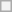<table class="wikitable">
<tr>
<th></th>
</tr>
</table>
